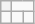<table class="wikitable">
<tr>
<th></th>
</tr>
<tr>
<td></td>
<td></td>
<td></td>
</tr>
</table>
